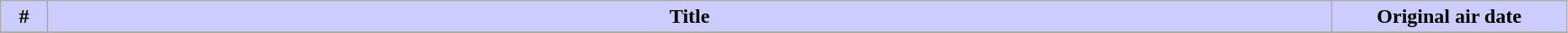<table class="wikitable" width="98%">
<tr>
<th style="background: #CCF" width="3%;">#</th>
<th style="background: #CCF">Title</th>
<th style="background: #CCF" width="15%;">Original air date</th>
</tr>
<tr>
</tr>
</table>
